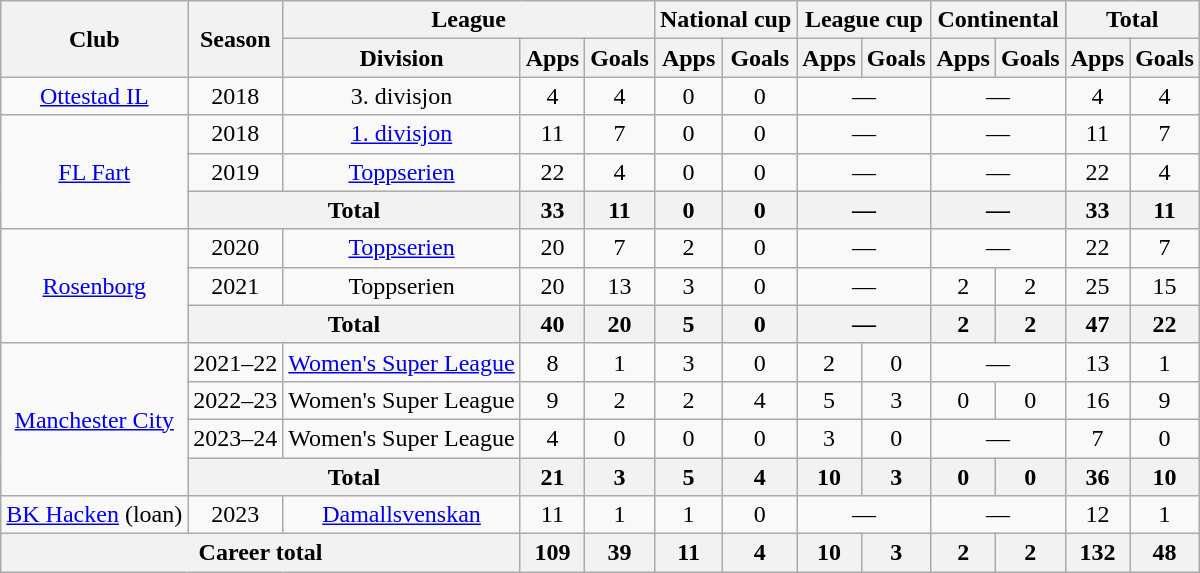<table class="wikitable" style="text-align:center">
<tr>
<th rowspan="2">Club</th>
<th rowspan="2">Season</th>
<th colspan="3">League</th>
<th colspan="2">National cup</th>
<th colspan="2">League cup</th>
<th colspan="2">Continental</th>
<th colspan="2">Total</th>
</tr>
<tr>
<th>Division</th>
<th>Apps</th>
<th>Goals</th>
<th>Apps</th>
<th>Goals</th>
<th>Apps</th>
<th>Goals</th>
<th>Apps</th>
<th>Goals</th>
<th>Apps</th>
<th>Goals</th>
</tr>
<tr>
<td><a href='#'>Ottestad IL</a></td>
<td>2018</td>
<td>3. divisjon</td>
<td>4</td>
<td>4</td>
<td>0</td>
<td>0</td>
<td colspan="2">—</td>
<td colspan="2">—</td>
<td>4</td>
<td>4</td>
</tr>
<tr>
<td rowspan="3"><a href='#'>FL Fart</a></td>
<td>2018</td>
<td><a href='#'>1. divisjon</a></td>
<td>11</td>
<td>7</td>
<td>0</td>
<td>0</td>
<td colspan="2">—</td>
<td colspan="2">—</td>
<td>11</td>
<td>7</td>
</tr>
<tr>
<td>2019</td>
<td><a href='#'>Toppserien</a></td>
<td>22</td>
<td>4</td>
<td>0</td>
<td>0</td>
<td colspan="2">—</td>
<td colspan="2">—</td>
<td>22</td>
<td>4</td>
</tr>
<tr>
<th colspan="2">Total</th>
<th>33</th>
<th>11</th>
<th>0</th>
<th>0</th>
<th colspan="2">—</th>
<th colspan="2">—</th>
<th>33</th>
<th>11</th>
</tr>
<tr>
<td rowspan="3"><a href='#'>Rosenborg</a></td>
<td>2020</td>
<td><a href='#'>Toppserien</a></td>
<td>20</td>
<td>7</td>
<td>2</td>
<td>0</td>
<td colspan="2">—</td>
<td colspan="2">—</td>
<td>22</td>
<td>7</td>
</tr>
<tr>
<td>2021</td>
<td>Toppserien</td>
<td>20</td>
<td>13</td>
<td>3</td>
<td>0</td>
<td colspan="2">—</td>
<td>2</td>
<td>2</td>
<td>25</td>
<td>15</td>
</tr>
<tr>
<th colspan="2">Total</th>
<th>40</th>
<th>20</th>
<th>5</th>
<th>0</th>
<th colspan="2">—</th>
<th>2</th>
<th>2</th>
<th>47</th>
<th>22</th>
</tr>
<tr>
<td rowspan="4"><a href='#'>Manchester City</a></td>
<td>2021–22</td>
<td><a href='#'>Women's Super League</a></td>
<td>8</td>
<td>1</td>
<td>3</td>
<td>0</td>
<td>2</td>
<td>0</td>
<td colspan="2">—</td>
<td>13</td>
<td>1</td>
</tr>
<tr>
<td>2022–23</td>
<td>Women's Super League</td>
<td>9</td>
<td>2</td>
<td>2</td>
<td>4</td>
<td>5</td>
<td>3</td>
<td>0</td>
<td>0</td>
<td>16</td>
<td>9</td>
</tr>
<tr>
<td>2023–24</td>
<td>Women's Super League</td>
<td>4</td>
<td>0</td>
<td>0</td>
<td>0</td>
<td>3</td>
<td>0</td>
<td colspan="2">—</td>
<td>7</td>
<td>0</td>
</tr>
<tr>
<th colspan="2">Total</th>
<th>21</th>
<th>3</th>
<th>5</th>
<th>4</th>
<th>10</th>
<th>3</th>
<th>0</th>
<th>0</th>
<th>36</th>
<th>10</th>
</tr>
<tr>
<td><a href='#'>BK Hacken</a> (loan)</td>
<td>2023</td>
<td><a href='#'>Damallsvenskan</a></td>
<td>11</td>
<td>1</td>
<td>1</td>
<td>0</td>
<td colspan="2">—</td>
<td colspan="2">—</td>
<td>12</td>
<td>1</td>
</tr>
<tr>
<th colspan="3">Career total</th>
<th>109</th>
<th>39</th>
<th>11</th>
<th>4</th>
<th>10</th>
<th>3</th>
<th>2</th>
<th>2</th>
<th>132</th>
<th>48</th>
</tr>
</table>
